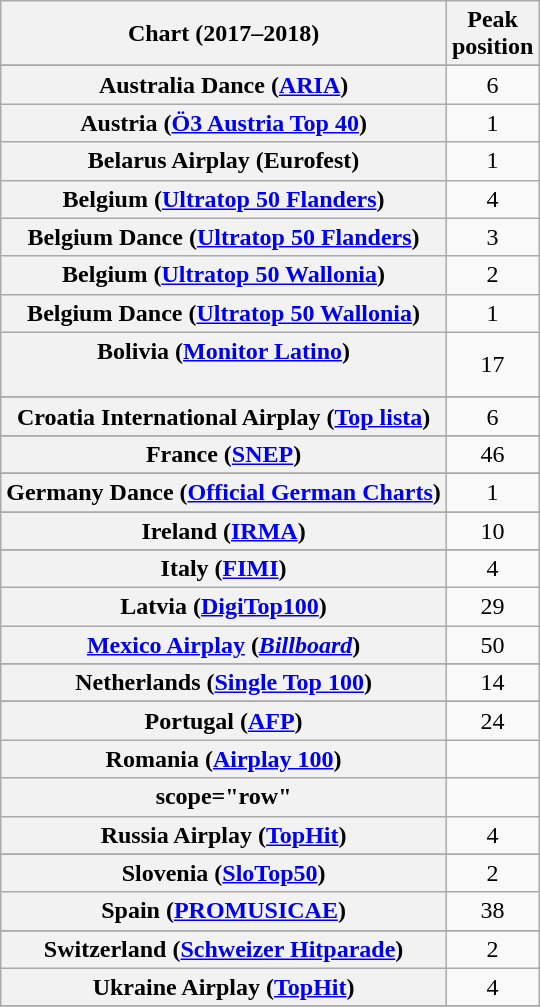<table class="wikitable sortable plainrowheaders" style="text-align:center;">
<tr>
<th>Chart (2017–2018)</th>
<th>Peak<br>position</th>
</tr>
<tr>
</tr>
<tr>
<th scope="row">Australia Dance (<a href='#'>ARIA</a>)</th>
<td>6</td>
</tr>
<tr>
<th scope="row">Austria (<a href='#'>Ö3 Austria Top 40</a>)</th>
<td>1</td>
</tr>
<tr>
<th scope="row">Belarus Airplay (Eurofest)</th>
<td>1</td>
</tr>
<tr>
<th scope="row">Belgium (<a href='#'>Ultratop 50 Flanders</a>)</th>
<td>4</td>
</tr>
<tr>
<th scope="row">Belgium Dance (<a href='#'>Ultratop 50 Flanders</a>)</th>
<td>3</td>
</tr>
<tr>
<th scope="row">Belgium (<a href='#'>Ultratop 50 Wallonia</a>)</th>
<td>2</td>
</tr>
<tr>
<th scope="row">Belgium Dance (<a href='#'>Ultratop 50 Wallonia</a>)</th>
<td>1</td>
</tr>
<tr>
<th scope="row">Bolivia (<a href='#'>Monitor Latino</a>)<br><br></th>
<td>17</td>
</tr>
<tr>
</tr>
<tr>
</tr>
<tr>
<th scope="row">Croatia International Airplay (<a href='#'>Top lista</a>)</th>
<td>6</td>
</tr>
<tr>
</tr>
<tr>
</tr>
<tr>
</tr>
<tr>
</tr>
<tr>
<th scope="row">France (<a href='#'>SNEP</a>)</th>
<td>46</td>
</tr>
<tr>
</tr>
<tr>
<th scope="row">Germany Dance (<a href='#'>Official German Charts</a>)</th>
<td>1</td>
</tr>
<tr>
</tr>
<tr>
</tr>
<tr>
</tr>
<tr>
</tr>
<tr>
<th scope="row">Ireland (<a href='#'>IRMA</a>)</th>
<td>10</td>
</tr>
<tr>
</tr>
<tr>
<th scope="row">Italy (<a href='#'>FIMI</a>)</th>
<td>4</td>
</tr>
<tr>
<th scope="row">Latvia (<a href='#'>DigiTop100</a>)</th>
<td>29</td>
</tr>
<tr>
<th scope="row"><a href='#'>Mexico Airplay</a> (<em><a href='#'>Billboard</a></em>)</th>
<td>50</td>
</tr>
<tr>
</tr>
<tr>
<th scope="row">Netherlands (<a href='#'>Single Top 100</a>)</th>
<td>14</td>
</tr>
<tr>
</tr>
<tr>
</tr>
<tr>
</tr>
<tr>
</tr>
<tr>
<th scope="row">Portugal (<a href='#'>AFP</a>)</th>
<td>24</td>
</tr>
<tr>
<th scope="row">Romania (<a href='#'>Airplay 100</a>)</th>
<td></td>
</tr>
<tr>
<th>scope="row"</th>
</tr>
<tr>
<th scope="row">Russia Airplay (<a href='#'>TopHit</a>)</th>
<td>4</td>
</tr>
<tr>
</tr>
<tr>
</tr>
<tr>
</tr>
<tr>
<th scope="row">Slovenia (<a href='#'>SloTop50</a>)</th>
<td>2</td>
</tr>
<tr>
<th scope="row">Spain (<a href='#'>PROMUSICAE</a>)</th>
<td>38</td>
</tr>
<tr>
</tr>
<tr>
<th scope="row">Switzerland (<a href='#'>Schweizer Hitparade</a>)</th>
<td>2</td>
</tr>
<tr>
<th scope="row">Ukraine Airplay (<a href='#'>TopHit</a>)</th>
<td>4</td>
</tr>
<tr>
</tr>
<tr>
</tr>
<tr>
</tr>
<tr>
</tr>
</table>
